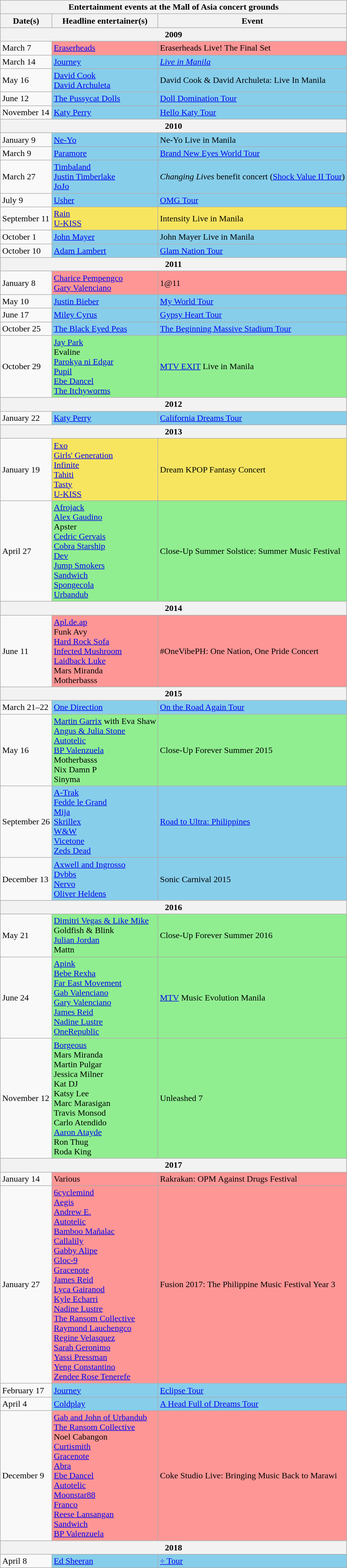<table class="wikitable collapsible">
<tr>
<th colspan="3">Entertainment events at the Mall of Asia concert grounds</th>
</tr>
<tr>
<th>Date(s)</th>
<th>Headline entertainer(s)</th>
<th>Event</th>
</tr>
<tr style="background:#ddd;">
<th colspan="3">2009</th>
</tr>
<tr>
<td>March 7</td>
<td style="background:#ff9696;"><a href='#'>Eraserheads</a></td>
<td style="background:#ff9696;">Eraserheads Live! The Final Set</td>
</tr>
<tr>
<td>March 14</td>
<td style="background:skyblue;"><a href='#'>Journey</a></td>
<td style="background:skyblue;"><em><a href='#'>Live in Manila</a></em></td>
</tr>
<tr>
<td>May 16</td>
<td style="background:skyblue;"><a href='#'>David Cook</a><br><a href='#'>David Archuleta</a></td>
<td style="background:skyblue;">David Cook & David Archuleta: Live In Manila</td>
</tr>
<tr>
<td>June 12</td>
<td style="background:skyblue;"><a href='#'>The Pussycat Dolls</a></td>
<td style="background:skyblue;"><a href='#'>Doll Domination Tour</a></td>
</tr>
<tr>
<td>November 14</td>
<td style="background:skyblue;"><a href='#'>Katy Perry</a></td>
<td style="background:skyblue;"><a href='#'>Hello Katy Tour</a></td>
</tr>
<tr style="background:#ddd;">
<th colspan="3">2010</th>
</tr>
<tr>
<td>January 9</td>
<td style="background:skyblue;"><a href='#'>Ne-Yo</a></td>
<td style="background:skyblue;">Ne-Yo Live in Manila</td>
</tr>
<tr>
<td>March 9</td>
<td style="background:skyblue;"><a href='#'>Paramore</a></td>
<td style="background:skyblue;"><a href='#'>Brand New Eyes World Tour</a></td>
</tr>
<tr>
<td>March 27</td>
<td style="background:skyblue;"><a href='#'>Timbaland</a><br><a href='#'>Justin Timberlake</a><br><a href='#'>JoJo</a></td>
<td style="background:skyblue;"><em>Changing Lives</em> benefit concert (<a href='#'>Shock Value II Tour</a>)</td>
</tr>
<tr>
<td>July 9</td>
<td style="background:skyblue;"><a href='#'>Usher</a></td>
<td style="background:skyblue;"><a href='#'>OMG Tour</a></td>
</tr>
<tr>
<td>September 11</td>
<td style="background:#f7e560;"><a href='#'>Rain</a><br><a href='#'>U-KISS</a></td>
<td style="background:#f7e560;">Intensity Live in Manila</td>
</tr>
<tr>
<td>October 1</td>
<td style="background:skyblue;"><a href='#'>John Mayer</a></td>
<td style="background:skyblue;">John Mayer Live in Manila</td>
</tr>
<tr>
<td>October 10</td>
<td style="background:skyblue;"><a href='#'>Adam Lambert</a></td>
<td style="background:skyblue;"><a href='#'>Glam Nation Tour</a></td>
</tr>
<tr style="background:#ddd;">
<th colspan="3">2011</th>
</tr>
<tr>
<td>January 8</td>
<td style="background:#ff9696;"><a href='#'>Charice Pempengco</a><br><a href='#'>Gary Valenciano</a></td>
<td style="background:#ff9696;">1@11</td>
</tr>
<tr>
<td>May 10</td>
<td style="background:skyblue;"><a href='#'>Justin Bieber</a></td>
<td style="background:skyblue;"><a href='#'>My World Tour</a></td>
</tr>
<tr>
<td>June 17</td>
<td style="background:skyblue;"><a href='#'>Miley Cyrus</a></td>
<td style="background:skyblue;"><a href='#'>Gypsy Heart Tour</a></td>
</tr>
<tr>
<td>October 25</td>
<td style="background:skyblue;"><a href='#'>The Black Eyed Peas</a></td>
<td style="background:skyblue;"><a href='#'>The Beginning Massive Stadium Tour</a></td>
</tr>
<tr>
<td>October 29</td>
<td style="background:lightgreen;"><a href='#'>Jay Park</a><br>Evaline<br><a href='#'>Parokya ni Edgar</a><br><a href='#'>Pupil</a><br><a href='#'>Ebe Dancel</a><br><a href='#'>The Itchyworms</a></td>
<td style="background:lightgreen;"><a href='#'>MTV EXIT</a> Live in Manila</td>
</tr>
<tr style="background:#ddd;">
<th colspan="3">2012</th>
</tr>
<tr>
<td>January 22</td>
<td style="background:skyblue;"><a href='#'>Katy Perry</a></td>
<td style="background:skyblue;"><a href='#'>California Dreams Tour</a></td>
</tr>
<tr style="background:#ddd;">
<th colspan="3">2013</th>
</tr>
<tr>
<td>January 19</td>
<td style="background:#f7e560;"><a href='#'>Exo</a><br><a href='#'>Girls' Generation</a><br><a href='#'>Infinite</a><br><a href='#'>Tahiti</a><br><a href='#'>Tasty</a><br><a href='#'>U-KISS</a></td>
<td style="background:#f7e560;">Dream KPOP Fantasy Concert</td>
</tr>
<tr>
<td>April 27</td>
<td style="background:lightgreen;"><a href='#'>Afrojack</a><br><a href='#'>Alex Gaudino</a><br>Apster<br><a href='#'>Cedric Gervais</a><br><a href='#'>Cobra Starship</a><br><a href='#'>Dev</a><br><a href='#'>Jump Smokers</a><br><a href='#'>Sandwich</a><br><a href='#'>Spongecola</a><br><a href='#'>Urbandub</a></td>
<td style="background:lightgreen;">Close-Up Summer Solstice: Summer Music Festival</td>
</tr>
<tr style="background:#ddd;">
<th colspan="3">2014</th>
</tr>
<tr>
<td>June 11</td>
<td style="background:#ff9696;"><a href='#'>Apl.de.ap</a><br>Funk Avy<br><a href='#'>Hard Rock Sofa</a><br><a href='#'>Infected Mushroom</a><br><a href='#'>Laidback Luke</a><br>Mars Miranda<br>Motherbasss</td>
<td style="background:#ff9696;">#OneVibePH: One Nation, One Pride Concert</td>
</tr>
<tr style="background:#ddd;">
<th colspan="3">2015</th>
</tr>
<tr>
<td>March 21–22</td>
<td style="background:skyblue;"><a href='#'>One Direction</a></td>
<td style="background:skyblue;"><a href='#'>On the Road Again Tour</a></td>
</tr>
<tr>
<td>May 16</td>
<td style="background:lightgreen;"><a href='#'>Martin Garrix</a> with Eva Shaw<br><a href='#'>Angus & Julia Stone</a><br><a href='#'>Autotelic</a><br><a href='#'>BP Valenzuela</a><br>Motherbasss<br>Nix Damn P<br>Sinyma</td>
<td style="background:lightgreen;">Close-Up Forever Summer 2015</td>
</tr>
<tr>
<td>September 26</td>
<td style="background:skyblue;"><a href='#'>A-Trak</a><br><a href='#'>Fedde le Grand</a><br><a href='#'>Mija</a><br><a href='#'>Skrillex</a><br><a href='#'>W&W</a><br><a href='#'>Vicetone</a><br><a href='#'>Zeds Dead</a></td>
<td style="background:skyblue;"><a href='#'>Road to Ultra: Philippines</a></td>
</tr>
<tr>
<td>December 13</td>
<td style="background:skyblue;"><a href='#'>Axwell and Ingrosso</a><br><a href='#'>Dvbbs</a><br><a href='#'>Nervo</a><br><a href='#'>Oliver Heldens</a></td>
<td style="background:skyblue;">Sonic Carnival 2015</td>
</tr>
<tr style="background:#ddd;">
<th colspan="3">2016</th>
</tr>
<tr>
<td>May 21</td>
<td style="background:lightgreen;"><a href='#'>Dimitri Vegas & Like Mike</a><br>Goldfish & Blink<br><a href='#'>Julian Jordan</a><br>Mattn</td>
<td style="background:lightgreen;">Close-Up Forever Summer 2016</td>
</tr>
<tr>
<td>June 24</td>
<td style="background:lightgreen;"><a href='#'>Apink</a><br><a href='#'>Bebe Rexha</a><br><a href='#'>Far East Movement</a><br><a href='#'>Gab Valenciano</a><br><a href='#'>Gary Valenciano</a><br><a href='#'>James Reid</a><br><a href='#'>Nadine Lustre</a><br><a href='#'>OneRepublic</a></td>
<td style="background:lightgreen;"><a href='#'>MTV</a> Music Evolution Manila</td>
</tr>
<tr>
<td>November 12</td>
<td style="background:lightgreen;"><a href='#'>Borgeous</a><br>Mars Miranda<br>Martin Pulgar<br>Jessica Milner<br>Kat DJ<br>Katsy Lee<br>Marc Marasigan<br>Travis Monsod<br>Carlo Atendido<br><a href='#'>Aaron Atayde</a><br>Ron Thug<br>Roda King</td>
<td style="background:lightgreen;">Unleashed 7</td>
</tr>
<tr style="background:#ddd;">
<th colspan="3">2017</th>
</tr>
<tr>
<td>January 14</td>
<td style="background:#ff9696;">Various</td>
<td style="background:#ff9696;">Rakrakan: OPM Against Drugs Festival</td>
</tr>
<tr>
<td>January 27</td>
<td style="background:#ff9696;"><a href='#'>6cyclemind</a><br><a href='#'>Aegis</a><br><a href='#'>Andrew E.</a><br><a href='#'>Autotelic</a><br><a href='#'>Bamboo Mañalac</a><br><a href='#'>Callalily</a><br><a href='#'>Gabby Alipe</a><br><a href='#'>Gloc-9</a><br><a href='#'>Gracenote</a><br><a href='#'>James Reid</a><br><a href='#'>Lyca Gairanod</a><br><a href='#'>Kyle Echarri</a><br><a href='#'>Nadine Lustre</a><br><a href='#'>The Ransom Collective</a><br><a href='#'>Raymond Lauchengco</a><br><a href='#'>Regine Velasquez</a><br><a href='#'>Sarah Geronimo</a><br><a href='#'>Yassi Pressman</a><br><a href='#'>Yeng Constantino</a><br><a href='#'>Zendee Rose Tenerefe</a></td>
<td style="background:#ff9696;">Fusion 2017: The Philippine Music Festival Year 3</td>
</tr>
<tr>
<td>February 17</td>
<td style="background:skyblue;"><a href='#'>Journey</a></td>
<td style="background:skyblue;"><a href='#'>Eclipse Tour</a></td>
</tr>
<tr>
<td>April 4</td>
<td style="background:skyblue;"><a href='#'>Coldplay</a></td>
<td style="background:skyblue;"><a href='#'>A Head Full of Dreams Tour</a></td>
</tr>
<tr>
<td>December 9</td>
<td style="background:#ff9696;"><a href='#'>Gab and John of Urbandub</a><br><a href='#'>The Ransom Collective</a><br>Noel Cabangon<br><a href='#'>Curtismith</a><br><a href='#'>Gracenote</a><br><a href='#'>Abra</a><br><a href='#'>Ebe Dancel</a><br><a href='#'>Autotelic</a><br><a href='#'>Moonstar88</a><br><a href='#'>Franco</a><br><a href='#'>Reese Lansangan</a><br><a href='#'>Sandwich</a><br><a href='#'>BP Valenzuela</a></td>
<td style="background:#ff9696;">Coke Studio Live: Bringing Music Back to Marawi</td>
</tr>
<tr style="background:#ddd;">
<th colspan="3">2018</th>
</tr>
<tr>
<td>April 8</td>
<td style="background:skyblue;"><a href='#'>Ed Sheeran</a></td>
<td style="background:skyblue;"><a href='#'>÷ Tour</a></td>
</tr>
</table>
